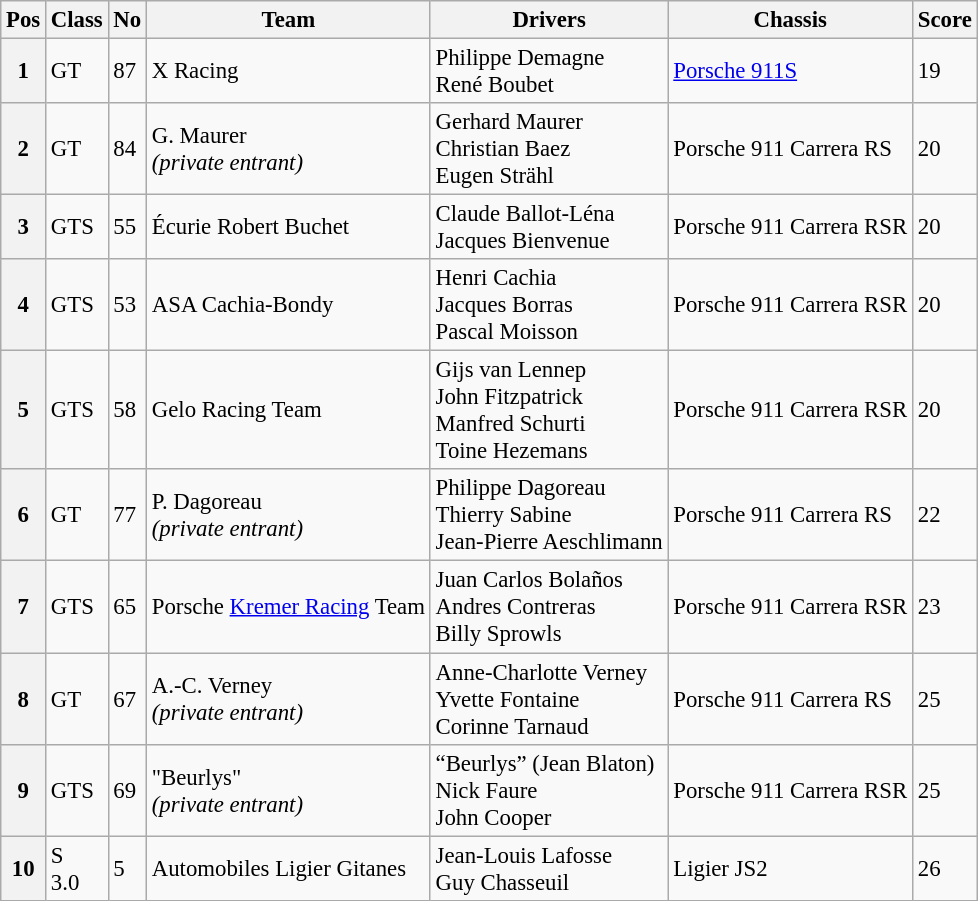<table class="wikitable" style="font-size: 95%;">
<tr>
<th>Pos</th>
<th>Class</th>
<th>No</th>
<th>Team</th>
<th>Drivers</th>
<th>Chassis</th>
<th>Score</th>
</tr>
<tr>
<th>1</th>
<td>GT</td>
<td>87</td>
<td> X Racing</td>
<td> Philippe Demagne<br> René Boubet</td>
<td><a href='#'>Porsche 911S</a></td>
<td>19</td>
</tr>
<tr>
<th>2</th>
<td>GT</td>
<td>84</td>
<td> G. Maurer<br><em>(private entrant)</em></td>
<td> Gerhard Maurer<br> Christian Baez<br> Eugen Strähl</td>
<td>Porsche 911 Carrera RS</td>
<td>20</td>
</tr>
<tr>
<th>3</th>
<td>GTS</td>
<td>55</td>
<td> Écurie Robert Buchet</td>
<td> Claude Ballot-Léna<br> Jacques Bienvenue</td>
<td>Porsche 911 Carrera RSR</td>
<td>20</td>
</tr>
<tr>
<th>4</th>
<td>GTS</td>
<td>53</td>
<td> ASA Cachia-Bondy</td>
<td> Henri Cachia<br> Jacques Borras<br> Pascal Moisson</td>
<td>Porsche 911 Carrera RSR</td>
<td>20</td>
</tr>
<tr>
<th>5</th>
<td>GTS</td>
<td>58</td>
<td> Gelo Racing Team</td>
<td> Gijs van Lennep<br> John Fitzpatrick<br> Manfred Schurti<br>  Toine Hezemans</td>
<td>Porsche 911 Carrera RSR</td>
<td>20</td>
</tr>
<tr>
<th>6</th>
<td>GT</td>
<td>77</td>
<td> P. Dagoreau<br><em>(private entrant)</em></td>
<td> Philippe Dagoreau<br> Thierry Sabine<br> Jean-Pierre Aeschlimann</td>
<td>Porsche 911 Carrera RS</td>
<td>22</td>
</tr>
<tr>
<th>7</th>
<td>GTS</td>
<td>65</td>
<td> Porsche <a href='#'>Kremer Racing</a> Team</td>
<td> Juan Carlos Bolaños<br> Andres Contreras<br> Billy Sprowls</td>
<td>Porsche 911 Carrera RSR</td>
<td>23</td>
</tr>
<tr>
<th>8</th>
<td>GT</td>
<td>67</td>
<td> A.-C. Verney<br><em>(private entrant)</em></td>
<td> Anne-Charlotte Verney<br> Yvette Fontaine<br> Corinne Tarnaud</td>
<td>Porsche 911 Carrera RS</td>
<td>25</td>
</tr>
<tr>
<th>9</th>
<td>GTS</td>
<td>69</td>
<td> "Beurlys"<br><em>(private entrant)</em></td>
<td> “Beurlys” (Jean Blaton)<br> Nick Faure<br> John Cooper</td>
<td>Porsche 911 Carrera RSR</td>
<td>25</td>
</tr>
<tr>
<th>10</th>
<td>S<br>3.0</td>
<td>5</td>
<td> Automobiles Ligier Gitanes</td>
<td> Jean-Louis Lafosse<br> Guy Chasseuil</td>
<td>Ligier JS2</td>
<td>26</td>
</tr>
</table>
